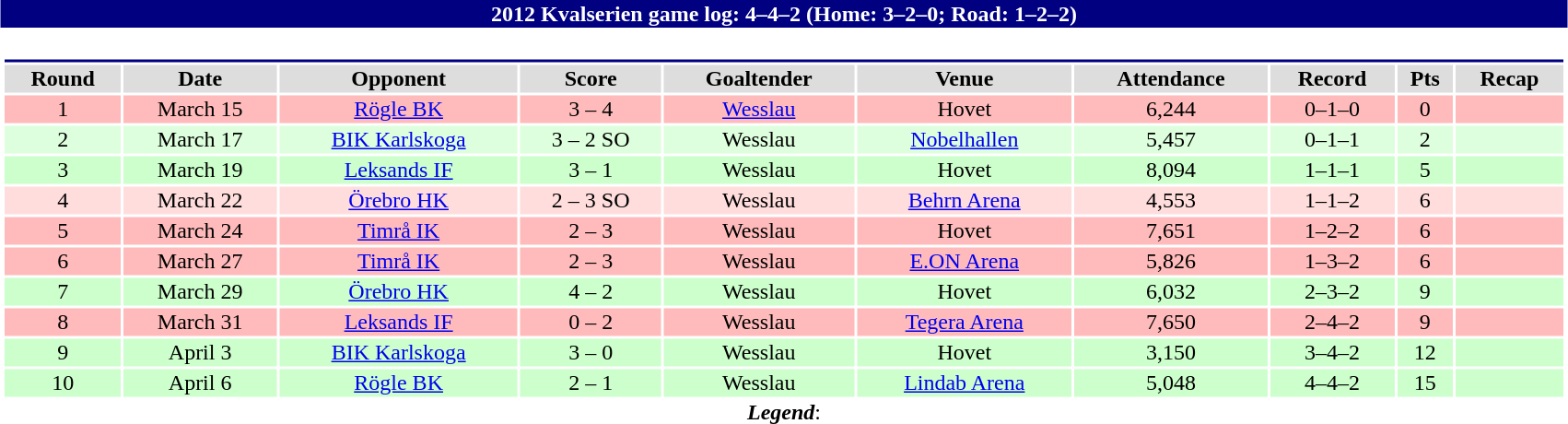<table class="toccolours" width=90% style="clear:both; margin:1.5em auto; text-align:center;">
<tr>
<th colspan=10 style="background:#000080; color: #ffffff;">2012 Kvalserien game log: 4–4–2 (Home: 3–2–0; Road: 1–2–2)</th>
</tr>
<tr>
<td colspan=10><br><table class="toccolours collapsible collapsed" width=100%>
<tr>
<th colspan=10; style="background:#000080; color: #ffffff;"></th>
</tr>
<tr align="center"  bgcolor="#dddddd">
<td><strong>Round</strong></td>
<td><strong>Date</strong></td>
<td><strong>Opponent</strong></td>
<td><strong>Score</strong></td>
<td><strong>Goaltender</strong></td>
<td><strong>Venue</strong></td>
<td><strong>Attendance</strong></td>
<td><strong>Record</strong></td>
<td><strong>Pts</strong></td>
<td><strong>Recap</strong></td>
</tr>
<tr align="center" bgcolor=#FFBBBB>
<td>1</td>
<td>March 15</td>
<td><a href='#'>Rögle BK</a></td>
<td>3 – 4</td>
<td><a href='#'>Wesslau</a></td>
<td>Hovet</td>
<td>6,244</td>
<td>0–1–0</td>
<td>0</td>
<td></td>
</tr>
<tr align="center" bgcolor=#DDFFDD>
<td>2</td>
<td>March 17</td>
<td><a href='#'>BIK Karlskoga</a></td>
<td>3 – 2 SO</td>
<td>Wesslau</td>
<td><a href='#'>Nobelhallen</a></td>
<td>5,457</td>
<td>0–1–1</td>
<td>2</td>
<td></td>
</tr>
<tr align="center" bgcolor=#CCFFCC>
<td>3</td>
<td>March 19</td>
<td><a href='#'>Leksands IF</a></td>
<td>3 – 1</td>
<td>Wesslau</td>
<td>Hovet</td>
<td>8,094</td>
<td>1–1–1</td>
<td>5</td>
<td></td>
</tr>
<tr align="center" bgcolor=#FFDDDD>
<td>4</td>
<td>March 22</td>
<td><a href='#'>Örebro HK</a></td>
<td>2 – 3 SO</td>
<td>Wesslau</td>
<td><a href='#'>Behrn Arena</a></td>
<td>4,553</td>
<td>1–1–2</td>
<td>6</td>
<td></td>
</tr>
<tr align="center" bgcolor=#FFBBBB>
<td>5</td>
<td>March 24</td>
<td><a href='#'>Timrå IK</a></td>
<td>2 – 3</td>
<td>Wesslau</td>
<td>Hovet</td>
<td>7,651</td>
<td>1–2–2</td>
<td>6</td>
<td></td>
</tr>
<tr align="center" bgcolor=#FFBBBB>
<td>6</td>
<td>March 27</td>
<td><a href='#'>Timrå IK</a></td>
<td>2 – 3</td>
<td>Wesslau</td>
<td><a href='#'>E.ON Arena</a></td>
<td>5,826</td>
<td>1–3–2</td>
<td>6</td>
<td></td>
</tr>
<tr align="center" bgcolor=#CCFFCC>
<td>7</td>
<td>March 29</td>
<td><a href='#'>Örebro HK</a></td>
<td>4 – 2</td>
<td>Wesslau</td>
<td>Hovet</td>
<td>6,032</td>
<td>2–3–2</td>
<td>9</td>
<td></td>
</tr>
<tr align="center" bgcolor=#FFBBBB>
<td>8</td>
<td>March 31</td>
<td><a href='#'>Leksands IF</a></td>
<td>0 – 2</td>
<td>Wesslau</td>
<td><a href='#'>Tegera Arena</a></td>
<td>7,650</td>
<td>2–4–2</td>
<td>9</td>
<td></td>
</tr>
<tr align="center" bgcolor=#CCFFCC>
<td>9</td>
<td>April 3</td>
<td><a href='#'>BIK Karlskoga</a></td>
<td>3 – 0</td>
<td>Wesslau</td>
<td>Hovet</td>
<td>3,150</td>
<td>3–4–2</td>
<td>12</td>
<td></td>
</tr>
<tr align="center" bgcolor=#CCFFCC>
<td>10</td>
<td>April 6</td>
<td><a href='#'>Rögle BK</a></td>
<td>2 – 1</td>
<td>Wesslau</td>
<td><a href='#'>Lindab Arena</a></td>
<td>5,048</td>
<td>4–4–2</td>
<td>15</td>
<td></td>
</tr>
</table>
<strong><em>Legend</em></strong>: 


</td>
</tr>
</table>
